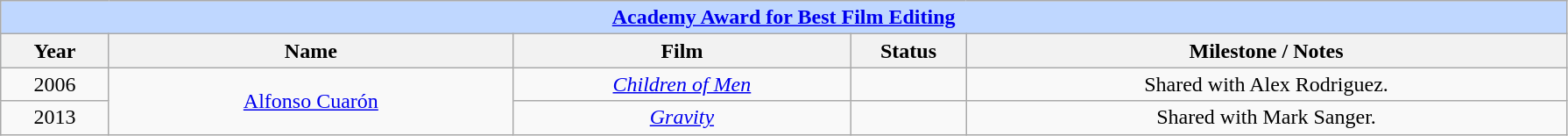<table class="wikitable" style="text-align: center">
<tr ---- bgcolor="#bfd7ff">
<td colspan=5 align=center><strong><a href='#'>Academy Award for Best Film Editing</a></strong></td>
</tr>
<tr ---- bgcolor="#ebf5ff">
<th width="75">Year</th>
<th width="300">Name</th>
<th width="250">Film</th>
<th width="80">Status</th>
<th width="450">Milestone / Notes</th>
</tr>
<tr>
<td>2006</td>
<td rowspan=2><a href='#'>Alfonso Cuarón</a></td>
<td><em><a href='#'>Children of Men</a></em></td>
<td></td>
<td>Shared with Alex Rodriguez.</td>
</tr>
<tr>
<td>2013</td>
<td><em><a href='#'>Gravity</a></em></td>
<td></td>
<td>Shared with Mark Sanger.</td>
</tr>
</table>
